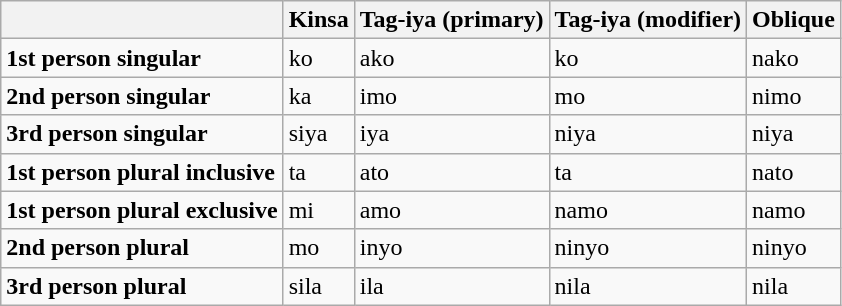<table class="wikitable">
<tr>
<th> </th>
<th>Kinsa</th>
<th>Tag-iya (primary)</th>
<th>Tag-iya (modifier)</th>
<th>Oblique</th>
</tr>
<tr>
<td><strong>1st person singular</strong></td>
<td>ko</td>
<td>ako</td>
<td>ko</td>
<td>nako</td>
</tr>
<tr>
<td><strong>2nd person singular</strong></td>
<td>ka</td>
<td>imo</td>
<td>mo</td>
<td>nimo</td>
</tr>
<tr>
<td><strong>3rd person singular</strong></td>
<td>siya</td>
<td>iya</td>
<td>niya</td>
<td>niya</td>
</tr>
<tr>
<td><strong>1st person plural inclusive</strong></td>
<td>ta</td>
<td>ato</td>
<td>ta</td>
<td>nato</td>
</tr>
<tr>
<td><strong>1st person plural exclusive</strong></td>
<td>mi</td>
<td>amo</td>
<td>namo</td>
<td>namo</td>
</tr>
<tr>
<td><strong>2nd person plural</strong></td>
<td>mo</td>
<td>inyo</td>
<td>ninyo</td>
<td>ninyo</td>
</tr>
<tr>
<td><strong>3rd person plural</strong></td>
<td>sila</td>
<td>ila</td>
<td>nila</td>
<td>nila</td>
</tr>
</table>
